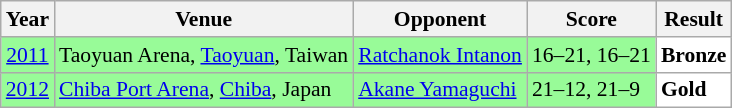<table class="sortable wikitable" style="font-size: 90%">
<tr>
<th>Year</th>
<th>Venue</th>
<th>Opponent</th>
<th>Score</th>
<th>Result</th>
</tr>
<tr style="background:#98FB98">
<td align="center"><a href='#'>2011</a></td>
<td align="left">Taoyuan Arena, <a href='#'>Taoyuan</a>, Taiwan</td>
<td align="left"> <a href='#'>Ratchanok Intanon</a></td>
<td align="left">16–21, 16–21</td>
<td style="text-align:left; background:white"> <strong>Bronze</strong></td>
</tr>
<tr style="background:#98FB98">
<td align="center"><a href='#'>2012</a></td>
<td align="left"><a href='#'>Chiba Port Arena</a>, <a href='#'>Chiba</a>, Japan</td>
<td align="left"> <a href='#'>Akane Yamaguchi</a></td>
<td align="left">21–12, 21–9</td>
<td style="text-align:left; background:white"> <strong>Gold</strong></td>
</tr>
</table>
